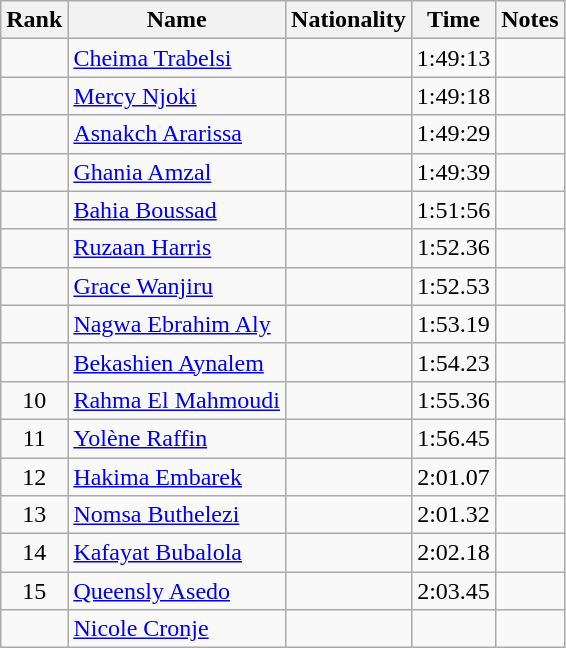<table class="wikitable sortable" style="text-align:center">
<tr>
<th>Rank</th>
<th>Name</th>
<th>Nationality</th>
<th>Time</th>
<th>Notes</th>
</tr>
<tr>
<td></td>
<td align=left><a href='#'>Cheima Trabelsi</a></td>
<td align=left></td>
<td>1:49:13</td>
<td></td>
</tr>
<tr>
<td></td>
<td align=left><a href='#'>Mercy Njoki</a></td>
<td align=left></td>
<td>1:49:18</td>
<td></td>
</tr>
<tr>
<td></td>
<td align=left><a href='#'>Asnakch Ararissa</a></td>
<td align=left></td>
<td>1:49:29</td>
<td></td>
</tr>
<tr>
<td></td>
<td align=left><a href='#'>Ghania Amzal</a></td>
<td align=left></td>
<td>1:49:39</td>
<td></td>
</tr>
<tr>
<td></td>
<td align=left><a href='#'>Bahia Boussad</a></td>
<td align=left></td>
<td>1:51:56</td>
<td></td>
</tr>
<tr>
<td></td>
<td align=left><a href='#'>Ruzaan Harris</a></td>
<td align=left></td>
<td>1:52.36</td>
<td></td>
</tr>
<tr>
<td></td>
<td align=left><a href='#'>Grace Wanjiru</a></td>
<td align=left></td>
<td>1:52.53</td>
<td></td>
</tr>
<tr>
<td></td>
<td align=left><a href='#'>Nagwa Ebrahim Aly</a></td>
<td align=left></td>
<td>1:53.19</td>
<td></td>
</tr>
<tr>
<td></td>
<td align=left><a href='#'>Bekashien Aynalem</a></td>
<td align=left></td>
<td>1:54.23</td>
<td></td>
</tr>
<tr>
<td>10</td>
<td align=left><a href='#'>Rahma El Mahmoudi</a></td>
<td align=left></td>
<td>1:55.36</td>
<td></td>
</tr>
<tr>
<td>11</td>
<td align=left><a href='#'>Yolène Raffin</a></td>
<td align=left></td>
<td>1:56.45</td>
<td></td>
</tr>
<tr>
<td>12</td>
<td align=left><a href='#'>Hakima Embarek</a></td>
<td align=left></td>
<td>2:01.07</td>
<td></td>
</tr>
<tr>
<td>13</td>
<td align=left><a href='#'>Nomsa Buthelezi</a></td>
<td align=left></td>
<td>2:01.32</td>
<td></td>
</tr>
<tr>
<td>14</td>
<td align=left><a href='#'>Kafayat Bubalola</a></td>
<td align=left></td>
<td>2:02.18</td>
<td></td>
</tr>
<tr>
<td>15</td>
<td align=left><a href='#'>Queensly Asedo</a></td>
<td align=left></td>
<td>2:03.45</td>
<td></td>
</tr>
<tr>
<td></td>
<td align=left><a href='#'>Nicole Cronje</a></td>
<td align=left></td>
<td></td>
<td></td>
</tr>
</table>
